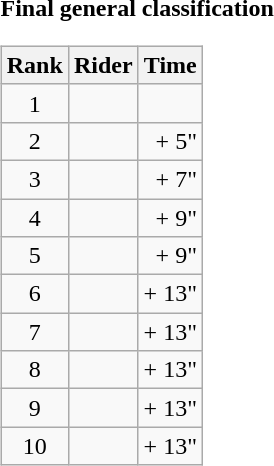<table>
<tr>
<td><strong>Final general classification</strong><br><table class="wikitable">
<tr>
<th scope="col">Rank</th>
<th scope="col">Rider</th>
<th scope="col">Time</th>
</tr>
<tr>
<td style="text-align:center;">1</td>
<td></td>
<td style="text-align:right;"></td>
</tr>
<tr>
<td style="text-align:center;">2</td>
<td></td>
<td style="text-align:right;">+ 5"</td>
</tr>
<tr>
<td style="text-align:center;">3</td>
<td></td>
<td style="text-align:right;">+ 7"</td>
</tr>
<tr>
<td style="text-align:center;">4</td>
<td></td>
<td style="text-align:right;">+ 9"</td>
</tr>
<tr>
<td style="text-align:center;">5</td>
<td></td>
<td style="text-align:right;">+ 9"</td>
</tr>
<tr>
<td style="text-align:center;">6</td>
<td></td>
<td style="text-align:right;">+ 13"</td>
</tr>
<tr>
<td style="text-align:center;">7</td>
<td></td>
<td style="text-align:right;">+ 13"</td>
</tr>
<tr>
<td style="text-align:center;">8</td>
<td></td>
<td style="text-align:right;">+ 13"</td>
</tr>
<tr>
<td style="text-align:center;">9</td>
<td></td>
<td style="text-align:right;">+ 13"</td>
</tr>
<tr>
<td style="text-align:center;">10</td>
<td></td>
<td style="text-align:right;">+ 13"</td>
</tr>
</table>
</td>
</tr>
</table>
